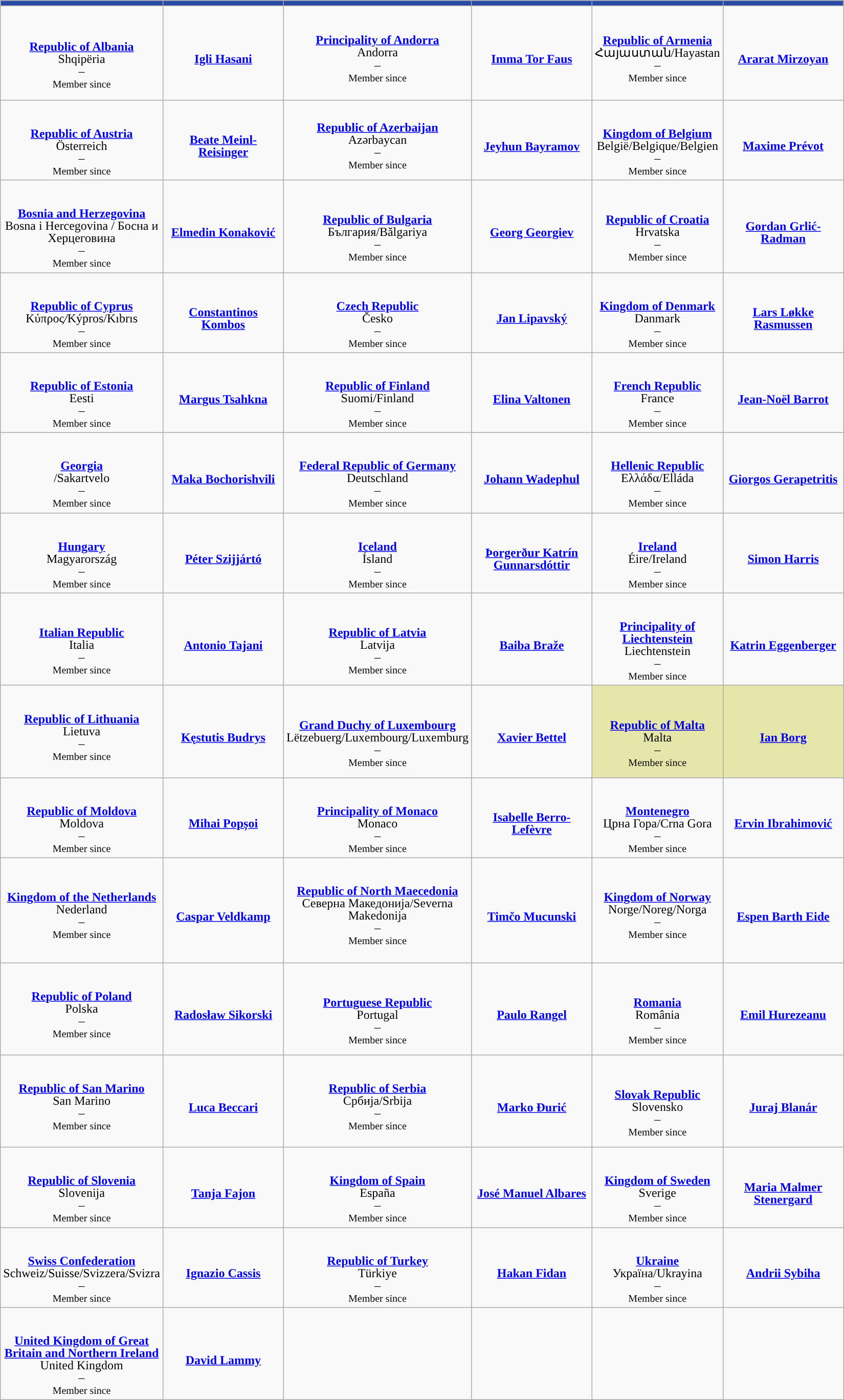<table class="wikitable" style="text-align: center; line-height:16px;">
<tr>
<td style="width:150px;background-color:#2549a5"></td>
<td style="width:150px;background-color:#2549a5"></td>
<td style="width:150px;background-color:#2549a5"></td>
<td style="width:150px;background-color:#2549a5"></td>
<td style="width:150px;background-color:#2549a5"></td>
<td style="width:150px;background-color:#2549a5"></td>
</tr>
<tr>
<td style="width:150px;"><br><br><strong><a href='#'>Republic of Albania</a></strong><br>Shqipëria<br>–<br><small>Member since<br></small></td>
<td style="width:150px;"><br><strong><a href='#'>Igli Hasani</a></strong></td>
<td style="width:150px;"><br><br><strong><a href='#'>Principality of Andorra</a></strong><br>Andorra<small><br></small>–<br><small>Member since<br><br></small></td>
<td style="width:150px;"><br><strong><a href='#'>Imma Tor Faus</a></strong></td>
<td style="width:150px;"><br><br><strong><a href='#'>Republic of Armenia</a></strong><br>Հայաստան/Hayastan<br>–<br><small>Member since<br></small><br></td>
<td style="width:150px;"><br><strong><a href='#'>Ararat Mirzoyan</a></strong></td>
</tr>
<tr>
<td style="width:150px;"><br><br><strong><a href='#'>Republic of Austria</a></strong><br>Österreich<br>–<br><small>Member since<br></small></td>
<td style="width:150px;"><br><strong><a href='#'>Beate Meinl-Reisinger</a></strong></td>
<td><br><a href='#'><strong>Republic of Azerbaijan</strong></a><br>Azərbaycan<br>–<br><small>Member since<br></small></td>
<td style="width:150px;"><small><br></small><strong><a href='#'>Jeyhun Bayramov</a></strong></td>
<td style="width:150px;"><br><br><strong><a href='#'>Kingdom of Belgium</a></strong><br>België/Belgique/Belgien<br>–<br><small>Member since<br></small></td>
<td style="width:150px;"><br><strong><a href='#'>Maxime Prévot</a></strong></td>
</tr>
<tr>
<td><br><br><strong><a href='#'>Bosnia and Herzegovina</a></strong><br>Bosna i Hercegovina / Боснa и Херцеговина<br>–<br><small>Member since<br></small></td>
<td style="width:150px;"><br><strong><a href='#'>Elmedin Konaković</a></strong></td>
<td style="width:150px;"><br><br><strong><a href='#'>Republic of Bulgaria</a></strong><br>България/Bǎlgariya<br>–<br><small>Member since<br></small></td>
<td style="width:150px;"><br><strong><a href='#'>Georg Georgiev</a></strong></td>
<td style="width:150px;"><br><br><a href='#'><strong>Republic of Croatia</strong></a><br>Hrvatska<br>–<br><small>Member since<br></small></td>
<td style="width:150px;"><br><strong><a href='#'>Gordan Grlić-Radman</a></strong></td>
</tr>
<tr>
<td style="width:150px;"><br><br><strong><a href='#'>Republic of Cyprus</a></strong><br>Κύπρος<em>/</em>Kýpros/Kıbrıs<br>–<br><small>Member since<br></small></td>
<td rstyle="width:150px;"><br><strong><a href='#'>Constantinos Kombos</a></strong></td>
<td style="width:150px;"><br><br><strong><a href='#'>Czech Republic</a></strong><br>Česko<br>–<br><small>Member since<br></small></td>
<td style="width:150px;"><br><strong><a href='#'>Jan Lipavský</a></strong></td>
<td rstyle="width:150px;"><br><br><strong><a href='#'>Kingdom of Denmark</a></strong><br>Danmark<br>–<br><small>Member since<br></small></td>
<td><br><strong><a href='#'>Lars Løkke Rasmussen</a></strong></td>
</tr>
<tr>
<td style="width:150px;"><br><br><strong><a href='#'>Republic of Estonia</a></strong><br>Eesti<br>–<br><small>Member since<br></small></td>
<td style="width:150px;"><br><strong><a href='#'>Margus Tsahkna</a></strong></td>
<td style="width:150px;"><br><br><strong><a href='#'>Republic of Finland</a></strong><br>Suomi/Finland<br>–<br><small>Member since<br></small></td>
<td style="width:150px;"><br><strong><a href='#'>Elina Valtonen</a></strong></td>
<td style="width:150px;"><br><br><strong><a href='#'>French Republic</a></strong><br>France<br>–<br><small>Member since<br></small></td>
<td style="width:150px;"><br><strong><a href='#'>Jean-Noël Barrot</a></strong></td>
</tr>
<tr>
<td style="width:150px;"><br><br><strong><a href='#'>Georgia</a></strong><br>/Sakartvelo<br>–<br><small>Member since<br></small></td>
<td style="width:150px;"><br><strong><a href='#'>Maka Bochorishvili</a></strong></td>
<td style="width:150px;"><br><br><strong><a href='#'>Federal Republic of Germany</a></strong><br>Deutschland<br>–<br><small>Member since<br></small></td>
<td style="width:150px;"><br><strong><a href='#'>Johann Wadephul</a></strong></td>
<td style="width:150px;"><br><br><strong><a href='#'>Hellenic Republic</a></strong><br>Ελλάδα/Elláda<br>–<br><small>Member since<br></small></td>
<td style="width:150px;"><br><strong><a href='#'>Giorgos Gerapetritis</a></strong></td>
</tr>
<tr>
<td style="width:150px;"><br><br><strong><a href='#'>Hungary</a></strong><br>Magyarország<br>–<br><small>Member since<br></small></td>
<td style="width:150px;"><br><strong><a href='#'>Péter Szijjártó</a></strong></td>
<td style="width:150px;"><br><br><strong><a href='#'>Iceland</a></strong><br>Ísland<br>–<br><small>Member since<br></small></td>
<td style="width:150px;"><br><strong><a href='#'>Þorgerður Katrín Gunnarsdóttir</a></strong></td>
<td style="width:150px;"><br><br><strong><a href='#'>Ireland</a></strong><br>Éire/Ireland<br>–<br><small>Member since<br></small></td>
<td style="width:150px;"><br><strong><a href='#'>Simon Harris</a></strong></td>
</tr>
<tr>
<td style="width:150px;"><br><br><strong><a href='#'>Italian Republic</a></strong><br>Italia<br>–<br><small>Member since<br></small></td>
<td style="width:150px;"><br><strong><a href='#'>Antonio Tajani</a></strong></td>
<td style="width:150px;"><br><br><strong><a href='#'>Republic of Latvia</a></strong><br>Latvija<br>–<br><small>Member since<br></small></td>
<td style="width:150px;"><br><strong><a href='#'>Baiba Braže</a></strong></td>
<td style="width:150px;"><br><br><strong><a href='#'>Principality of Liechtenstein</a></strong><br>Liechtenstein<br>–<br><small>Member since<br></small></td>
<td style="width:150px;"><br><strong><a href='#'>Katrin Eggenberger</a></strong></td>
</tr>
<tr>
<td style="width:150px;"><br><br><strong><a href='#'>Republic of Lithuania</a></strong><br>Lietuva<br>–<br><small>Member since<br></small><br></td>
<td style="width:150px;"><br><strong><a href='#'>Kęstutis Budrys</a></strong></td>
<td style="width:150px;"><br><br><strong><a href='#'>Grand Duchy of Luxembourg</a></strong><br>Lëtzebuerg/Luxembourg/Luxemburg<br>–<br><small>Member since<br></small></td>
<td style="width:150px;"><br><strong><a href='#'>Xavier Bettel</a></strong></td>
<td style="width:150px;" bgcolor="#E6E6AA"><br><br><strong><a href='#'>Republic of Malta</a></strong><br>Malta<br>–<br><small>Member since<br></small></td>
<td style="width:150px;" bgcolor="#E6E6AA"><br><strong><a href='#'>Ian Borg</a></strong></td>
</tr>
<tr>
<td><br><br><strong><a href='#'>Republic of Moldova</a></strong><br>Moldova<br>–<br><small>Member since<br></small></td>
<td><br><strong><a href='#'>Mihai Popșoi</a></strong></td>
<td><br><br><strong><a href='#'>Principality of Monaco</a></strong><br>Monaco<br>–<br><small>Member since<br></small></td>
<td><br><strong><a href='#'>Isabelle Berro-Lefèvre</a></strong></td>
<td><br><br><strong><a href='#'>Montenegro</a></strong><br>Црна Гора/Crna Gora<br>–<br><small>Member since<br></small></td>
<td><br><strong><a href='#'>Ervin Ibrahimović</a></strong></td>
</tr>
<tr>
<td><br><br><strong><a href='#'>Kingdom of the Netherlands</a></strong><br>Nederland<br>–<br><small>Member since<br></small><br></td>
<td><br><strong><a href='#'>Caspar Veldkamp</a></strong></td>
<td><br><br><strong><a href='#'>Republic of North Maecedonia</a></strong><br>Северна Македонија/Severna Makedonija<br>–<br><small>Member since<br></small><br></td>
<td><br><strong><a href='#'>Timčo Mucunski</a></strong></td>
<td><br><br><strong><a href='#'>Kingdom of Norway</a></strong><br>Norge/Noreg/Norga<br>–<br><small>Member since<br></small><br></td>
<td><br><strong><a href='#'>Espen Barth Eide</a></strong></td>
</tr>
<tr>
<td><br><br><strong><a href='#'>Republic of Poland</a></strong><br>Polska<br>–<br><small>Member since<br></small><br></td>
<td><br><strong><a href='#'>Radosław Sikorski</a></strong></td>
<td><br><br><strong><a href='#'>Portuguese Republic</a></strong><br>Portugal<br>–<br><small>Member since<br></small></td>
<td><br><strong><a href='#'>Paulo Rangel</a></strong></td>
<td><br><br><strong><a href='#'>Romania</a></strong><br>România<br>–<br><small>Member since<br></small></td>
<td><br><strong><a href='#'>Emil Hurezeanu</a></strong></td>
</tr>
<tr>
<td><br><br><strong><a href='#'>Republic of San Marino</a></strong><br>San Marino<br>–<br><small>Member since<br></small><br></td>
<td><br><strong><a href='#'>Luca Beccari</a></strong></td>
<td><br><br><strong><a href='#'>Republic of Serbia</a></strong><br>Србија/Srbija<br>–<br><small>Member since<br></small><br></td>
<td><br><strong><a href='#'>Marko Đurić</a></strong></td>
<td><br><br><strong><a href='#'>Slovak Republic</a></strong><br>Slovensko<br>–<br><small>Member since<br></small></td>
<td><br><strong><a href='#'>Juraj Blanár</a></strong></td>
</tr>
<tr>
<td><br><br><strong><a href='#'>Republic of Slovenia</a></strong><br>Slovenija<br>–<br><small>Member since<br></small></td>
<td><br><strong><a href='#'>Tanja Fajon</a></strong></td>
<td><br><br><strong><a href='#'>Kingdom of Spain</a></strong><br>España<br>–<br><small>Member since<br></small></td>
<td><br><strong><a href='#'>José Manuel Albares</a></strong></td>
<td><br><br><strong><a href='#'>Kingdom of Sweden</a></strong><br>Sverige<br>–<br><small>Member since<br></small></td>
<td><br><strong><a href='#'>Maria Malmer Stenergard</a></strong></td>
</tr>
<tr>
<td><br><br><strong><a href='#'>Swiss Confederation</a></strong><br>Schweiz/Suisse/Svizzera/Svizra<br>–<br><small>Member since<br></small></td>
<td><br><strong><a href='#'>Ignazio Cassis</a></strong></td>
<td><br><br><strong><a href='#'>Republic of Turkey</a></strong><br>Türkiye<br>–<br><small>Member since<br></small></td>
<td><br><strong><a href='#'>Hakan Fidan</a></strong></td>
<td><br><br><strong><a href='#'>Ukraine</a></strong><br>Україна/Ukrayina<br>–<br><small>Member since<br></small></td>
<td><br><strong><a href='#'>Andrii Sybiha</a></strong></td>
</tr>
<tr>
<td><br><br><strong><a href='#'>United Kingdom of Great Britain and Northern Ireland</a></strong><br>United Kingdom<br>–<br><small>Member since<br></small></td>
<td><br><strong><a href='#'>David Lammy</a></strong></td>
<td></td>
<td></td>
<td></td>
</tr>
</table>
